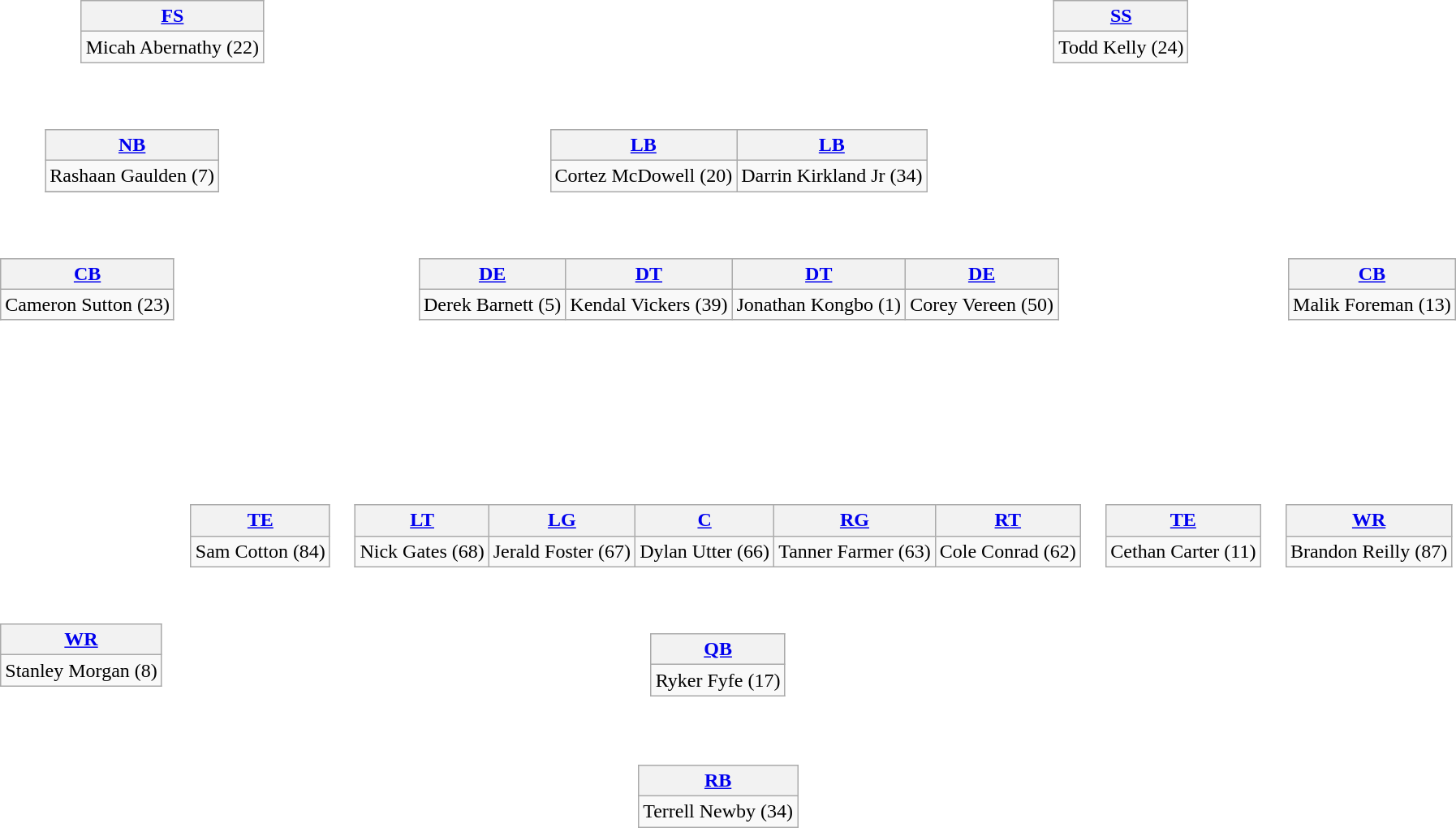<table>
<tr>
<td align="center"><br><table style="width:100%">
<tr>
<td align="right"><br><table class="wikitable" style="text-align:center">
<tr>
<th><a href='#'>FS</a></th>
</tr>
<tr>
<td>Micah Abernathy (22)</td>
</tr>
</table>
</td>
<td align="right"><br><table class="wikitable" style="text-align:center">
<tr>
<th><a href='#'>SS</a></th>
</tr>
<tr>
<td>Todd Kelly (24)</td>
</tr>
</table>
</td>
</tr>
<tr>
<td align="center"><br><table class="wikitable" style="text-align:center">
<tr>
<th><a href='#'>NB</a></th>
</tr>
<tr>
<td>Rashaan Gaulden (7)</td>
</tr>
<tr>
</tr>
</table>
</td>
<td align="Center"><br><table class="wikitable" style="text-align:center">
<tr>
<th><a href='#'>LB</a></th>
<th><a href='#'>LB</a></th>
</tr>
<tr>
<td>Cortez McDowell (20)</td>
<td>Darrin Kirkland Jr (34)</td>
</tr>
</table>
</td>
<td align="left"></td>
</tr>
<tr>
<td align="left"><br><table class="wikitable" style="text-align:center">
<tr>
<th><a href='#'>CB</a></th>
</tr>
<tr>
<td>Cameron Sutton (23)</td>
</tr>
</table>
</td>
<td align="center"><br><table class="wikitable" style="text-align:center">
<tr>
<th><a href='#'>DE</a></th>
<th><a href='#'>DT</a></th>
<th><a href='#'>DT</a></th>
<th><a href='#'>DE</a></th>
</tr>
<tr>
<td>Derek Barnett (5)</td>
<td>Kendal Vickers (39)</td>
<td>Jonathan Kongbo (1)</td>
<td>Corey Vereen (50)</td>
</tr>
</table>
</td>
<td align="right"><br><table class="wikitable" style="text-align:center">
<tr>
<th><a href='#'>CB</a></th>
</tr>
<tr>
<td>Malik Foreman (13)</td>
</tr>
</table>
</td>
</tr>
</table>
</td>
</tr>
<tr>
<td style="height:3em"></td>
</tr>
<tr>
<td align="center"><br><table style="width:100%">
<tr>
<td align="left"><br><table class="wikitable" style="text-align:center">
<tr>
<th><a href='#'>WR</a></th>
</tr>
<tr>
<td>Stanley Morgan (8)</td>
</tr>
</table>
</td>
<td><br><table style="width:100%">
<tr>
<td align="left"><br><table class="wikitable" style="text-align:center">
<tr>
<th><a href='#'>TE</a></th>
</tr>
<tr>
<td>Sam Cotton (84)</td>
</tr>
</table>
</td>
<td><br><table class="wikitable" style="text-align:center">
<tr>
<th><a href='#'>LT</a></th>
<th><a href='#'>LG</a></th>
<th><a href='#'>C</a></th>
<th><a href='#'>RG</a></th>
<th><a href='#'>RT</a></th>
</tr>
<tr>
<td>Nick Gates (68)</td>
<td>Jerald Foster (67)</td>
<td>Dylan Utter (66)</td>
<td>Tanner Farmer (63)</td>
<td>Cole Conrad (62)</td>
</tr>
</table>
</td>
<td><br><table class="wikitable" style="text-align:center">
<tr>
<th><a href='#'>TE</a></th>
</tr>
<tr>
<td>Cethan Carter (11)</td>
</tr>
</table>
</td>
<td align="right"><br><table class="wikitable" style="text-align:center">
<tr>
<th><a href='#'>WR</a></th>
</tr>
<tr>
<td>Brandon Reilly (87)</td>
</tr>
</table>
</td>
</tr>
<tr>
<td></td>
<td align="center"><br><table class="wikitable" style="text-align:center">
<tr>
<th><a href='#'>QB</a></th>
</tr>
<tr>
<td>Ryker Fyfe (17)</td>
</tr>
</table>
</td>
</tr>
<tr>
</tr>
<tr>
<td></td>
<td align="center"><br><table class="wikitable" style="text-align:center">
<tr>
<th><a href='#'>RB</a></th>
</tr>
<tr>
<td>Terrell Newby (34)</td>
</tr>
</table>
</td>
</tr>
</table>
</td>
</tr>
</table>
</td>
</tr>
</table>
